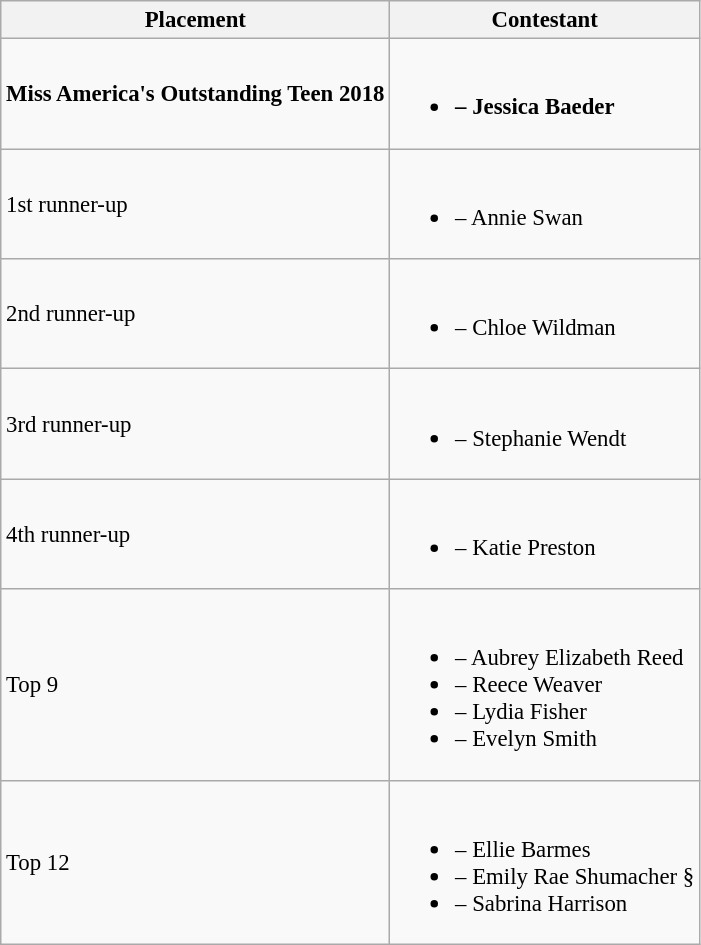<table class="wikitable sortable" style="font-size: 95%;">
<tr>
<th>Placement</th>
<th>Contestant</th>
</tr>
<tr>
<td><strong>Miss America's Outstanding Teen 2018</strong></td>
<td><br><ul><li><strong> – Jessica Baeder</strong></li></ul></td>
</tr>
<tr>
<td>1st runner-up</td>
<td><br><ul><li> – Annie Swan</li></ul></td>
</tr>
<tr>
<td>2nd runner-up</td>
<td><br><ul><li> – Chloe Wildman</li></ul></td>
</tr>
<tr>
<td>3rd runner-up</td>
<td><br><ul><li> – Stephanie Wendt</li></ul></td>
</tr>
<tr>
<td>4th runner-up</td>
<td><br><ul><li> – Katie Preston</li></ul></td>
</tr>
<tr>
<td>Top 9</td>
<td><br><ul><li> – Aubrey Elizabeth Reed</li><li> – Reece Weaver</li><li> – Lydia Fisher</li><li> – Evelyn Smith</li></ul></td>
</tr>
<tr>
<td>Top 12</td>
<td><br><ul><li> – Ellie Barmes</li><li> – Emily Rae Shumacher §</li><li> – Sabrina Harrison</li></ul></td>
</tr>
</table>
